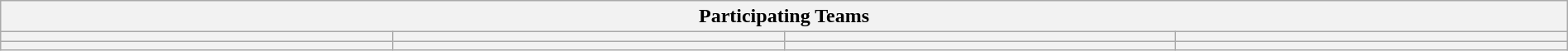<table class="wikitable" style="width:100%;">
<tr>
<th colspan=4><strong>Participating Teams</strong></th>
</tr>
<tr>
<th style="width:25%;"></th>
<th style="width:25%;"></th>
<th style="width:25%;"></th>
<th style="width:25%;"></th>
</tr>
<tr>
<th></th>
<th></th>
<th></th>
<th></th>
</tr>
</table>
